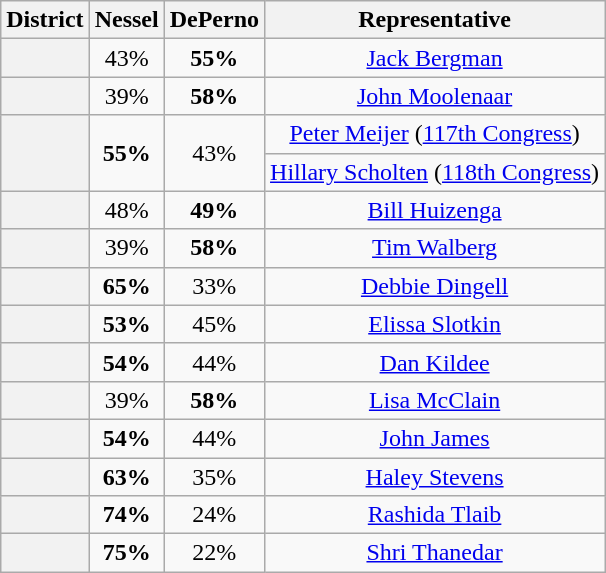<table class=wikitable>
<tr>
<th>District</th>
<th>Nessel</th>
<th>DePerno</th>
<th>Representative</th>
</tr>
<tr align=center>
<th></th>
<td>43%</td>
<td><strong>55%</strong></td>
<td><a href='#'>Jack Bergman</a></td>
</tr>
<tr align=center>
<th></th>
<td>39%</td>
<td><strong>58%</strong></td>
<td><a href='#'>John Moolenaar</a></td>
</tr>
<tr align=center>
<th rowspan=2 ></th>
<td rowspan=2><strong>55%</strong></td>
<td rowspan=2>43%</td>
<td><a href='#'>Peter Meijer</a> (<a href='#'>117th Congress</a>)</td>
</tr>
<tr align=center>
<td><a href='#'>Hillary Scholten</a> (<a href='#'>118th Congress</a>)</td>
</tr>
<tr align=center>
<th></th>
<td>48%</td>
<td><strong>49%</strong></td>
<td><a href='#'>Bill Huizenga</a></td>
</tr>
<tr align=center>
<th></th>
<td>39%</td>
<td><strong>58%</strong></td>
<td><a href='#'>Tim Walberg</a></td>
</tr>
<tr align=center>
<th></th>
<td><strong>65%</strong></td>
<td>33%</td>
<td><a href='#'>Debbie Dingell</a></td>
</tr>
<tr align=center>
<th></th>
<td><strong>53%</strong></td>
<td>45%</td>
<td><a href='#'>Elissa Slotkin</a></td>
</tr>
<tr align=center>
<th></th>
<td><strong>54%</strong></td>
<td>44%</td>
<td><a href='#'>Dan Kildee</a></td>
</tr>
<tr align=center>
<th></th>
<td>39%</td>
<td><strong>58%</strong></td>
<td><a href='#'>Lisa McClain</a></td>
</tr>
<tr align=center>
<th></th>
<td><strong>54%</strong></td>
<td>44%</td>
<td><a href='#'>John James</a></td>
</tr>
<tr align=center>
<th></th>
<td><strong>63%</strong></td>
<td>35%</td>
<td><a href='#'>Haley Stevens</a></td>
</tr>
<tr align=center>
<th></th>
<td><strong>74%</strong></td>
<td>24%</td>
<td><a href='#'>Rashida Tlaib</a></td>
</tr>
<tr align=center>
<th></th>
<td><strong>75%</strong></td>
<td>22%</td>
<td><a href='#'>Shri Thanedar</a></td>
</tr>
</table>
